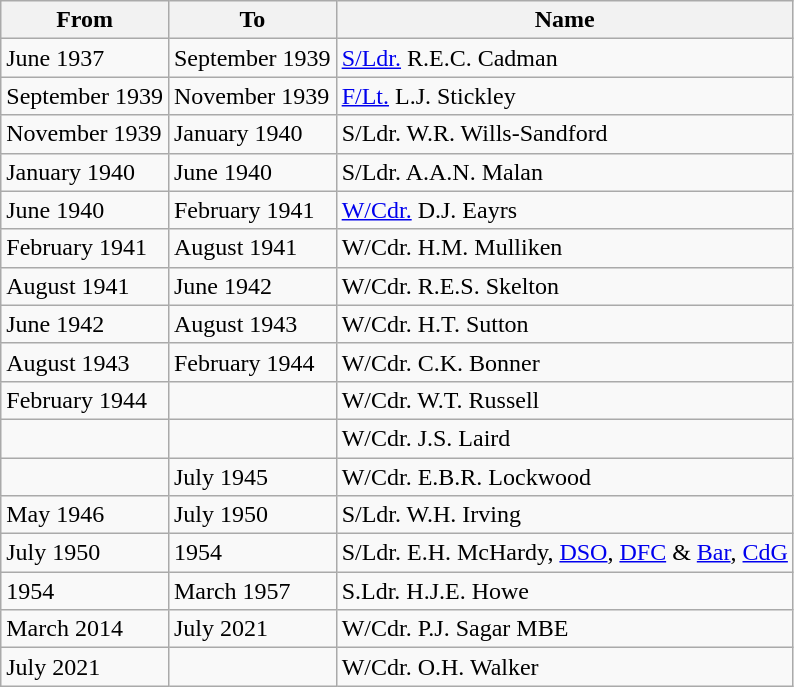<table class="wikitable">
<tr>
<th>From</th>
<th>To</th>
<th>Name</th>
</tr>
<tr>
<td>June 1937</td>
<td>September 1939</td>
<td><a href='#'>S/Ldr.</a> R.E.C. Cadman</td>
</tr>
<tr>
<td>September 1939</td>
<td>November 1939</td>
<td><a href='#'>F/Lt.</a> L.J. Stickley</td>
</tr>
<tr>
<td>November 1939</td>
<td>January 1940</td>
<td>S/Ldr. W.R. Wills-Sandford</td>
</tr>
<tr>
<td>January 1940</td>
<td>June 1940</td>
<td>S/Ldr. A.A.N. Malan</td>
</tr>
<tr>
<td>June 1940</td>
<td>February 1941</td>
<td><a href='#'>W/Cdr.</a> D.J. Eayrs</td>
</tr>
<tr>
<td>February 1941</td>
<td>August 1941</td>
<td>W/Cdr. H.M. Mulliken</td>
</tr>
<tr>
<td>August 1941</td>
<td>June 1942</td>
<td>W/Cdr. R.E.S. Skelton</td>
</tr>
<tr>
<td>June 1942</td>
<td>August 1943</td>
<td>W/Cdr. H.T. Sutton</td>
</tr>
<tr>
<td>August 1943</td>
<td>February 1944</td>
<td>W/Cdr. C.K. Bonner</td>
</tr>
<tr>
<td>February 1944</td>
<td></td>
<td>W/Cdr. W.T. Russell</td>
</tr>
<tr>
<td></td>
<td></td>
<td>W/Cdr. J.S. Laird</td>
</tr>
<tr>
<td></td>
<td>July 1945</td>
<td>W/Cdr. E.B.R. Lockwood</td>
</tr>
<tr>
<td>May 1946</td>
<td>July 1950</td>
<td>S/Ldr. W.H. Irving</td>
</tr>
<tr>
<td>July 1950</td>
<td>1954</td>
<td>S/Ldr. E.H. McHardy, <a href='#'>DSO</a>, <a href='#'>DFC</a> & <a href='#'>Bar</a>, <a href='#'>CdG</a></td>
</tr>
<tr>
<td>1954</td>
<td>March 1957</td>
<td>S.Ldr. H.J.E. Howe</td>
</tr>
<tr>
<td>March 2014</td>
<td>July 2021</td>
<td>W/Cdr. P.J. Sagar MBE</td>
</tr>
<tr>
<td>July 2021</td>
<td></td>
<td>W/Cdr. O.H. Walker</td>
</tr>
</table>
